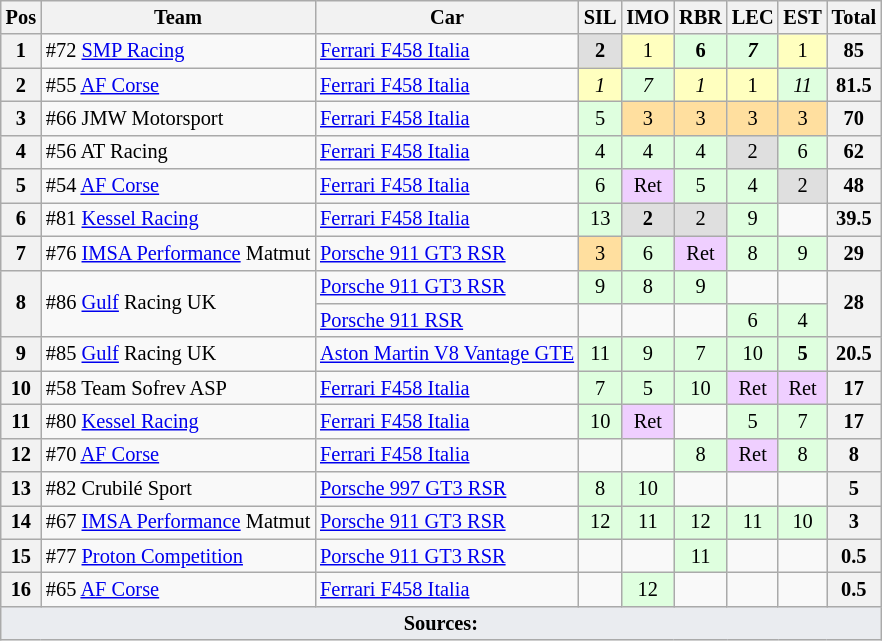<table class="wikitable" style="font-size: 85%; text-align:center">
<tr>
<th>Pos</th>
<th>Team</th>
<th>Car</th>
<th>SIL<br></th>
<th>IMO<br></th>
<th>RBR<br></th>
<th>LEC<br></th>
<th>EST<br></th>
<th>Total</th>
</tr>
<tr>
<th>1</th>
<td align=left> #72 <a href='#'>SMP Racing</a></td>
<td align=left><a href='#'>Ferrari F458 Italia</a></td>
<td style="background:#DFDFDF;"><strong>2</strong></td>
<td style="background:#FFFFBF;">1</td>
<td style="background:#DFFFDF;"><strong>6</strong></td>
<td style="background:#DFFFDF;"><strong><em>7</em></strong></td>
<td style="background:#FFFFBF;">1</td>
<th>85</th>
</tr>
<tr>
<th>2</th>
<td align="left"> #55 <a href='#'>AF Corse</a></td>
<td align="left"><a href='#'>Ferrari F458 Italia</a></td>
<td style="background:#FFFFBF;"><em>1</em></td>
<td style="background:#DFFFDF;"><em>7</em></td>
<td style="background:#FFFFBF;"><em>1</em></td>
<td style="background:#FFFFBF;">1</td>
<td style="background:#DFFFDF;"><em>11</em></td>
<th>81.5</th>
</tr>
<tr>
<th>3</th>
<td align="left"> #66 JMW Motorsport</td>
<td align="left"><a href='#'>Ferrari F458 Italia</a></td>
<td style="background:#DFFFDF;">5</td>
<td style="background:#FFDF9F;">3</td>
<td style="background:#FFDF9F;">3</td>
<td style="background:#FFDF9F;">3</td>
<td style="background:#FFDF9F;">3</td>
<th>70</th>
</tr>
<tr>
<th>4</th>
<td align="left"> #56 AT Racing</td>
<td align="left"><a href='#'>Ferrari F458 Italia</a></td>
<td style="background:#DFFFDF;">4</td>
<td style="background:#DFFFDF;">4</td>
<td style="background:#DFFFDF;">4</td>
<td style="background:#DFDFDF;">2</td>
<td style="background:#DFFFDF;">6</td>
<th>62</th>
</tr>
<tr>
<th>5</th>
<td align="left"> #54 <a href='#'>AF Corse</a></td>
<td align="left"><a href='#'>Ferrari F458 Italia</a></td>
<td style="background:#DFFFDF;">6</td>
<td style="background:#EFCFFF;">Ret</td>
<td style="background:#DFFFDF;">5</td>
<td style="background:#DFFFDF;">4</td>
<td style="background:#DFDFDF;">2</td>
<th>48</th>
</tr>
<tr>
<th>6</th>
<td align="left"> #81 <a href='#'>Kessel Racing</a></td>
<td align="left"><a href='#'>Ferrari F458 Italia</a></td>
<td style="background:#DFFFDF;">13</td>
<td style="background:#DFDFDF;"><strong>2</strong></td>
<td style="background:#DFDFDF;">2</td>
<td style="background:#DFFFDF;">9</td>
<td style="background:#;"></td>
<th>39.5</th>
</tr>
<tr>
<th>7</th>
<td align="left"> #76 <a href='#'>IMSA Performance</a> Matmut</td>
<td align="left"><a href='#'>Porsche 911 GT3 RSR</a></td>
<td style="background:#FFDF9F;">3</td>
<td style="background:#DFFFDF;">6</td>
<td style="background:#EFCFFF;">Ret</td>
<td style="background:#DFFFDF;">8</td>
<td style="background:#DFFFDF;">9</td>
<th>29</th>
</tr>
<tr>
<th rowspan="2">8</th>
<td rowspan="2" align="left"> #86 <a href='#'>Gulf</a> Racing UK</td>
<td align="left"><a href='#'>Porsche 911 GT3 RSR</a></td>
<td style="background:#DFFFDF;">9</td>
<td style="background:#DFFFDF;">8</td>
<td style="background:#DFFFDF;">9</td>
<td style="background:#;"></td>
<td style="background:#;"></td>
<th rowspan="2">28</th>
</tr>
<tr>
<td align="left"><a href='#'>Porsche 911 RSR</a></td>
<td style="background:#;"></td>
<td style="background:#;"></td>
<td style="background:#;"></td>
<td style="background:#DFFFDF;">6</td>
<td style="background:#DFFFDF;">4</td>
</tr>
<tr>
<th>9</th>
<td align="left"> #85 <a href='#'>Gulf</a> Racing UK</td>
<td align="left"><a href='#'>Aston Martin V8 Vantage GTE</a></td>
<td style="background:#DFFFDF;">11</td>
<td style="background:#DFFFDF;">9</td>
<td style="background:#DFFFDF;">7</td>
<td style="background:#DFFFDF;">10</td>
<td style="background:#DFFFDF;"><strong>5</strong></td>
<th>20.5</th>
</tr>
<tr>
<th>10</th>
<td align="left"> #58 Team Sofrev ASP</td>
<td align="left"><a href='#'>Ferrari F458 Italia</a></td>
<td style="background:#DFFFDF;">7</td>
<td style="background:#DFFFDF;">5</td>
<td style="background:#DFFFDF;">10</td>
<td style="background:#EFCFFF;">Ret</td>
<td style="background:#EFCFFF;">Ret</td>
<th>17</th>
</tr>
<tr>
<th>11</th>
<td align="left"> #80 <a href='#'>Kessel Racing</a></td>
<td align="left"><a href='#'>Ferrari F458 Italia</a></td>
<td style="background:#DFFFDF;">10</td>
<td style="background:#EFCFFF;">Ret</td>
<td></td>
<td style="background:#DFFFDF;">5</td>
<td style="background:#DFFFDF;">7</td>
<th>17</th>
</tr>
<tr>
<th>12</th>
<td align="left"> #70 <a href='#'>AF Corse</a></td>
<td align="left"><a href='#'>Ferrari F458 Italia</a></td>
<td></td>
<td></td>
<td style="background:#DFFFDF;">8</td>
<td style="background:#EFCFFF;">Ret</td>
<td style="background:#DFFFDF;">8</td>
<th>8</th>
</tr>
<tr>
<th>13</th>
<td align="left"> #82 Crubilé Sport</td>
<td align="left"><a href='#'>Porsche 997 GT3 RSR</a></td>
<td style="background:#DFFFDF;">8</td>
<td style="background:#DFFFDF;">10</td>
<td></td>
<td></td>
<td></td>
<th>5</th>
</tr>
<tr>
<th>14</th>
<td align="left"> #67 <a href='#'>IMSA Performance</a> Matmut</td>
<td align="left"><a href='#'>Porsche 911 GT3 RSR</a></td>
<td style="background:#DFFFDF;">12</td>
<td style="background:#DFFFDF;">11</td>
<td style="background:#DFFFDF;">12</td>
<td style="background:#DFFFDF;">11</td>
<td style="background:#DFFFDF;">10</td>
<th>3</th>
</tr>
<tr>
<th>15</th>
<td align="left"> #77 <a href='#'>Proton Competition</a></td>
<td align="left"><a href='#'>Porsche 911 GT3 RSR</a></td>
<td></td>
<td></td>
<td style="background:#DFFFDF;">11</td>
<td></td>
<td></td>
<th>0.5</th>
</tr>
<tr>
<th>16</th>
<td align="left"> #65 <a href='#'>AF Corse</a></td>
<td align="left"><a href='#'>Ferrari F458 Italia</a></td>
<td></td>
<td style="background:#DFFFDF;">12</td>
<td></td>
<td></td>
<td></td>
<th>0.5</th>
</tr>
<tr class="sortbottom">
<td colspan="9" style="background-color:#EAECF0;text-align:center"><strong>Sources:</strong></td>
</tr>
</table>
